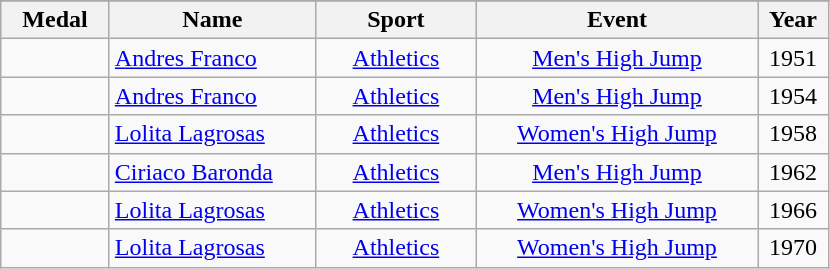<table class="wikitable"  style="font-size:100%;  text-align:center;">
<tr>
</tr>
<tr>
<th width="65">Medal</th>
<th width="130">Name</th>
<th width="100">Sport</th>
<th width="180">Event</th>
<th width="40">Year</th>
</tr>
<tr>
<td></td>
<td align=left><a href='#'>Andres Franco</a></td>
<td><a href='#'>Athletics</a></td>
<td><a href='#'>Men's High Jump</a></td>
<td>1951</td>
</tr>
<tr>
<td></td>
<td align=left><a href='#'>Andres Franco</a></td>
<td><a href='#'>Athletics</a></td>
<td><a href='#'>Men's High Jump</a></td>
<td>1954</td>
</tr>
<tr>
<td></td>
<td align=left><a href='#'>Lolita Lagrosas</a></td>
<td><a href='#'>Athletics</a></td>
<td><a href='#'>Women's High Jump</a></td>
<td>1958</td>
</tr>
<tr>
<td></td>
<td align=left><a href='#'>Ciriaco Baronda</a></td>
<td><a href='#'>Athletics</a></td>
<td><a href='#'>Men's High Jump</a></td>
<td>1962</td>
</tr>
<tr>
<td></td>
<td align=left><a href='#'>Lolita Lagrosas</a></td>
<td><a href='#'>Athletics</a></td>
<td><a href='#'>Women's High Jump</a></td>
<td>1966</td>
</tr>
<tr>
<td></td>
<td align=left><a href='#'>Lolita Lagrosas</a></td>
<td><a href='#'>Athletics</a></td>
<td><a href='#'>Women's High Jump</a></td>
<td>1970</td>
</tr>
</table>
